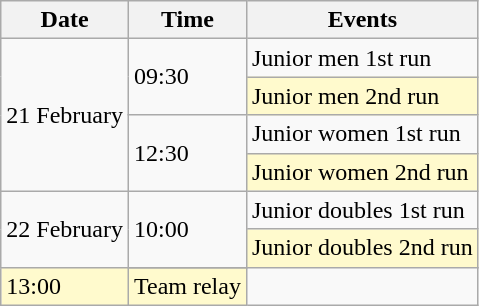<table class="wikitable" border="1">
<tr>
<th>Date</th>
<th>Time</th>
<th>Events</th>
</tr>
<tr>
<td rowspan=4>21 February</td>
<td rowspan=2>09:30</td>
<td>Junior men 1st run</td>
</tr>
<tr bgcolor=lemonchiffon>
<td>Junior men 2nd run</td>
</tr>
<tr>
<td rowspan=2>12:30</td>
<td>Junior women 1st run</td>
</tr>
<tr bgcolor=lemonchiffon>
<td>Junior women 2nd run</td>
</tr>
<tr>
<td rowspan=3>22 February</td>
<td rowspan=2>10:00</td>
<td>Junior doubles 1st run</td>
</tr>
<tr bgcolor=lemonchiffon>
<td>Junior doubles 2nd run</td>
</tr>
<tr>
</tr>
<tr bgcolor=lemonchiffon>
<td>13:00</td>
<td>Team relay</td>
</tr>
</table>
